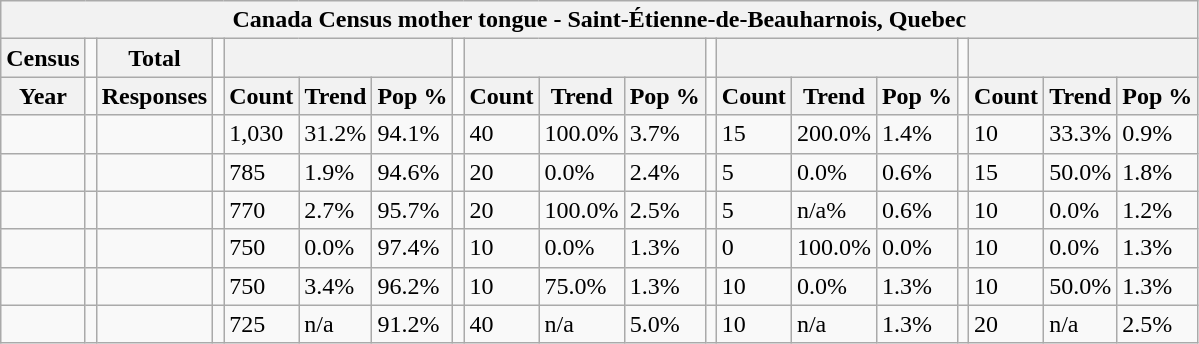<table class="wikitable">
<tr>
<th colspan="19">Canada Census mother tongue - Saint-Étienne-de-Beauharnois, Quebec</th>
</tr>
<tr>
<th>Census</th>
<td></td>
<th>Total</th>
<td colspan="1"></td>
<th colspan="3"></th>
<td colspan="1"></td>
<th colspan="3"></th>
<td colspan="1"></td>
<th colspan="3"></th>
<td colspan="1"></td>
<th colspan="3"></th>
</tr>
<tr>
<th>Year</th>
<td></td>
<th>Responses</th>
<td></td>
<th>Count</th>
<th>Trend</th>
<th>Pop %</th>
<td></td>
<th>Count</th>
<th>Trend</th>
<th>Pop %</th>
<td></td>
<th>Count</th>
<th>Trend</th>
<th>Pop %</th>
<td></td>
<th>Count</th>
<th>Trend</th>
<th>Pop %</th>
</tr>
<tr>
<td></td>
<td></td>
<td></td>
<td></td>
<td>1,030</td>
<td> 31.2%</td>
<td>94.1%</td>
<td></td>
<td>40</td>
<td> 100.0%</td>
<td>3.7%</td>
<td></td>
<td>15</td>
<td> 200.0%</td>
<td>1.4%</td>
<td></td>
<td>10</td>
<td> 33.3%</td>
<td>0.9%</td>
</tr>
<tr>
<td></td>
<td></td>
<td></td>
<td></td>
<td>785</td>
<td> 1.9%</td>
<td>94.6%</td>
<td></td>
<td>20</td>
<td> 0.0%</td>
<td>2.4%</td>
<td></td>
<td>5</td>
<td> 0.0%</td>
<td>0.6%</td>
<td></td>
<td>15</td>
<td> 50.0%</td>
<td>1.8%</td>
</tr>
<tr>
<td></td>
<td></td>
<td></td>
<td></td>
<td>770</td>
<td> 2.7%</td>
<td>95.7%</td>
<td></td>
<td>20</td>
<td> 100.0%</td>
<td>2.5%</td>
<td></td>
<td>5</td>
<td> n/a%</td>
<td>0.6%</td>
<td></td>
<td>10</td>
<td> 0.0%</td>
<td>1.2%</td>
</tr>
<tr>
<td></td>
<td></td>
<td></td>
<td></td>
<td>750</td>
<td> 0.0%</td>
<td>97.4%</td>
<td></td>
<td>10</td>
<td> 0.0%</td>
<td>1.3%</td>
<td></td>
<td>0</td>
<td> 100.0%</td>
<td>0.0%</td>
<td></td>
<td>10</td>
<td> 0.0%</td>
<td>1.3%</td>
</tr>
<tr>
<td></td>
<td></td>
<td></td>
<td></td>
<td>750</td>
<td> 3.4%</td>
<td>96.2%</td>
<td></td>
<td>10</td>
<td> 75.0%</td>
<td>1.3%</td>
<td></td>
<td>10</td>
<td> 0.0%</td>
<td>1.3%</td>
<td></td>
<td>10</td>
<td> 50.0%</td>
<td>1.3%</td>
</tr>
<tr>
<td></td>
<td></td>
<td></td>
<td></td>
<td>725</td>
<td>n/a</td>
<td>91.2%</td>
<td></td>
<td>40</td>
<td>n/a</td>
<td>5.0%</td>
<td></td>
<td>10</td>
<td>n/a</td>
<td>1.3%</td>
<td></td>
<td>20</td>
<td>n/a</td>
<td>2.5%</td>
</tr>
</table>
